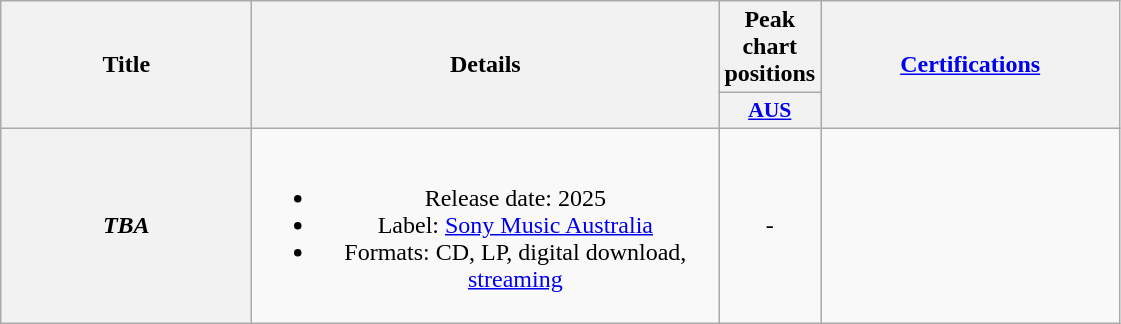<table class="wikitable plainrowheaders" style="text-align:center;">
<tr>
<th scope="col" rowspan="2" style="width:10em;">Title</th>
<th scope="col" rowspan="2" style="width:19em;">Details</th>
<th scope="col" colspan="1">Peak chart positions</th>
<th scope="col" rowspan="2" style="width:12em;"><a href='#'>Certifications</a></th>
</tr>
<tr>
<th scope="col" style="width:3em;font-size:90%;"><a href='#'>AUS</a><br></th>
</tr>
<tr>
<th scope="row"><em>TBA</em></th>
<td><br><ul><li>Release date: 2025</li><li>Label: <a href='#'>Sony Music Australia</a></li><li>Formats: CD, LP, digital download, <a href='#'>streaming</a></li></ul></td>
<td>-</td>
<td></td>
</tr>
</table>
